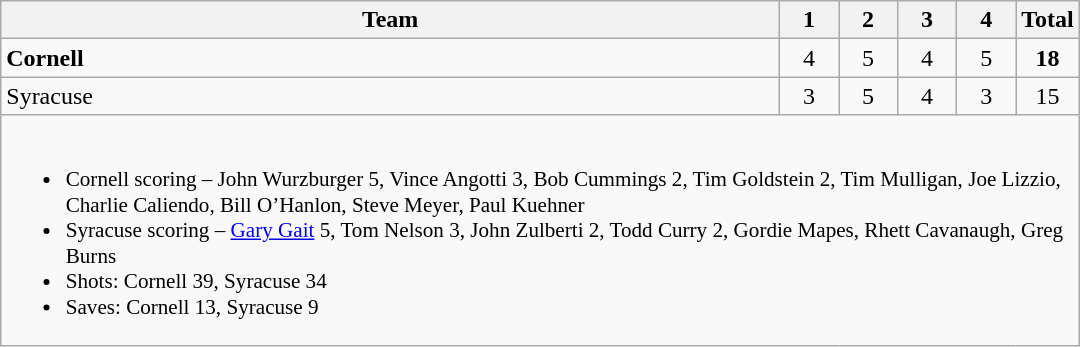<table class="wikitable" style="text-align:center; max-width:45em">
<tr>
<th>Team</th>
<th style="width:2em">1</th>
<th style="width:2em">2</th>
<th style="width:2em">3</th>
<th style="width:2em">4</th>
<th style="width:2em">Total</th>
</tr>
<tr>
<td style="text-align:left"><strong>Cornell</strong></td>
<td>4</td>
<td>5</td>
<td>4</td>
<td>5</td>
<td><strong>18</strong></td>
</tr>
<tr>
<td style="text-align:left">Syracuse</td>
<td>3</td>
<td>5</td>
<td>4</td>
<td>3</td>
<td>15</td>
</tr>
<tr>
<td colspan=6 style="font-size:88%; text-align:left"><br><ul><li>Cornell scoring – John Wurzburger 5, Vince Angotti 3, Bob Cummings 2, Tim Goldstein 2, Tim Mulligan, Joe Lizzio, Charlie Caliendo, Bill O’Hanlon, Steve Meyer, Paul Kuehner</li><li>Syracuse scoring – <a href='#'>Gary Gait</a> 5, Tom Nelson 3, John Zulberti 2, Todd Curry 2, Gordie Mapes, Rhett Cavanaugh, Greg Burns</li><li>Shots: Cornell 39, Syracuse 34</li><li>Saves: Cornell 13, Syracuse 9</li></ul></td>
</tr>
</table>
